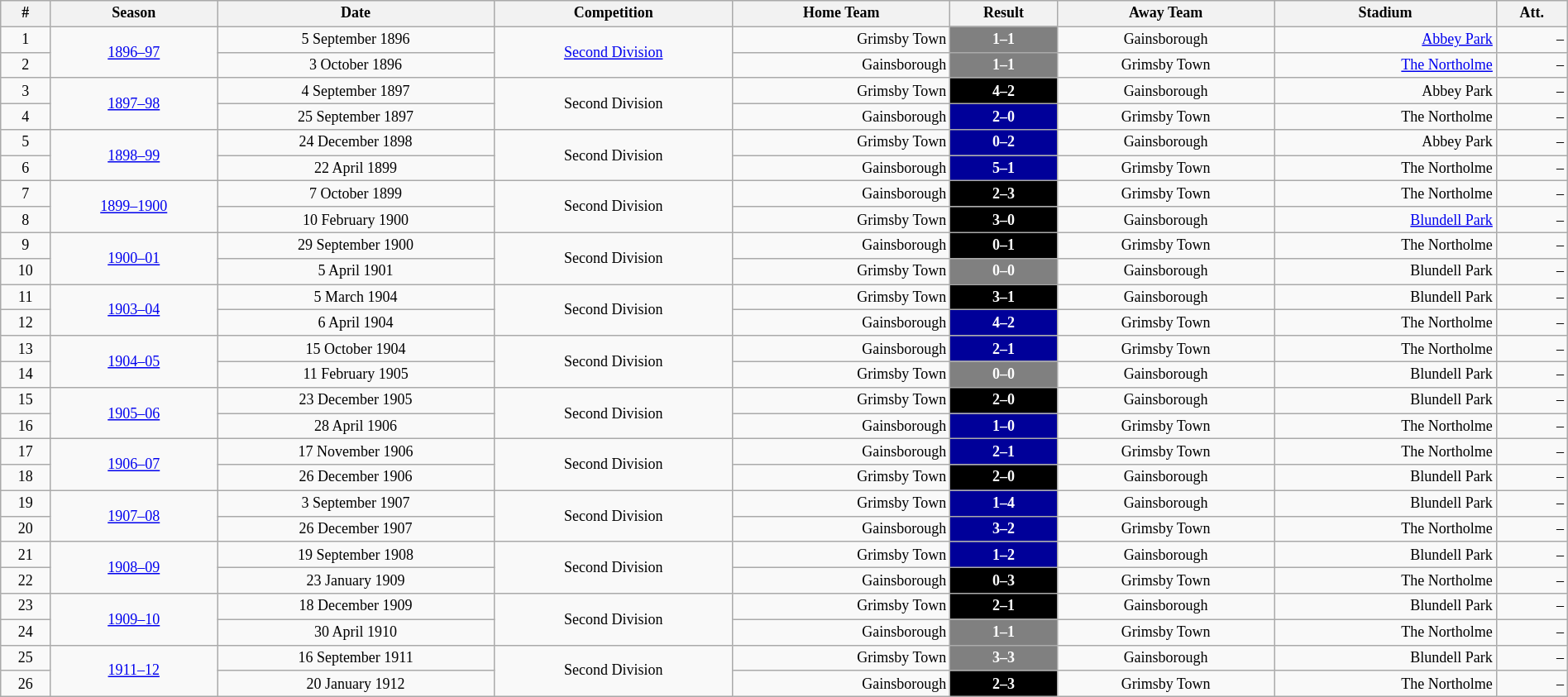<table class="wikitable" style="text-align: center; width: 100%; font-size: 12px">
<tr>
<th><strong>#</strong></th>
<th><strong>Season</strong></th>
<th><strong>Date</strong></th>
<th><strong>Competition</strong></th>
<th><strong>Home Team</strong></th>
<th><strong>Result</strong></th>
<th><strong>Away Team</strong></th>
<th><strong>Stadium</strong></th>
<th><strong>Att.</strong></th>
</tr>
<tr>
<td>1</td>
<td rowspan=2><a href='#'>1896–97</a></td>
<td>5 September 1896</td>
<td rowspan=2><a href='#'>Second Division</a></td>
<td style="text-align:right;">Grimsby Town</td>
<td style="background:#808080; text-align:center; color:white;"><strong>1–1</strong></td>
<td>Gainsborough</td>
<td style="text-align:right;"><a href='#'>Abbey Park</a></td>
<td style="text-align:right;">–</td>
</tr>
<tr>
<td>2</td>
<td>3 October 1896</td>
<td style="text-align:right;">Gainsborough</td>
<td style="background:#808080; text-align:center; color:white;"><strong>1–1</strong></td>
<td>Grimsby Town</td>
<td style="text-align:right;"><a href='#'>The Northolme</a></td>
<td style="text-align:right;">–</td>
</tr>
<tr>
<td>3</td>
<td rowspan=2><a href='#'>1897–98</a></td>
<td>4 September 1897</td>
<td rowspan=2>Second Division</td>
<td style="text-align:right;">Grimsby Town</td>
<td style="background:#000000; text-align:center; color:white;"><strong>4–2</strong></td>
<td>Gainsborough</td>
<td style="text-align:right;">Abbey Park</td>
<td style="text-align:right;">–</td>
</tr>
<tr>
<td>4</td>
<td>25 September 1897</td>
<td style="text-align:right;">Gainsborough</td>
<td style="background:#000099; text-align:center; color:white;"><strong>2–0</strong></td>
<td>Grimsby Town</td>
<td style="text-align:right;">The Northolme</td>
<td style="text-align:right;">–</td>
</tr>
<tr>
<td>5</td>
<td rowspan=2><a href='#'>1898–99</a></td>
<td>24 December 1898</td>
<td rowspan=2>Second Division</td>
<td style="text-align:right;">Grimsby Town</td>
<td style="background:#000099; text-align:center; color:white;"><strong>0–2</strong></td>
<td>Gainsborough</td>
<td style="text-align:right;">Abbey Park</td>
<td style="text-align:right;">–</td>
</tr>
<tr>
<td>6</td>
<td>22 April 1899</td>
<td style="text-align:right;">Gainsborough</td>
<td style="background:#000099; text-align:center; color:white;"><strong>5–1</strong></td>
<td>Grimsby Town</td>
<td style="text-align:right;">The Northolme</td>
<td style="text-align:right;">–</td>
</tr>
<tr>
<td>7</td>
<td rowspan=2><a href='#'>1899–1900</a></td>
<td>7 October 1899</td>
<td rowspan=2>Second Division</td>
<td style="text-align:right;">Gainsborough</td>
<td style="background:#000000; text-align:center; color:white;"><strong>2–3</strong></td>
<td>Grimsby Town</td>
<td style="text-align:right;">The Northolme</td>
<td style="text-align:right;">–</td>
</tr>
<tr>
<td>8</td>
<td>10 February 1900</td>
<td style="text-align:right;">Grimsby Town</td>
<td style="background:#000000; text-align:center; color:white;"><strong>3–0</strong></td>
<td>Gainsborough</td>
<td style="text-align:right;"><a href='#'>Blundell Park</a></td>
<td style="text-align:right;">–</td>
</tr>
<tr>
<td>9</td>
<td rowspan=2><a href='#'>1900–01</a></td>
<td>29 September 1900</td>
<td rowspan=2>Second Division</td>
<td style="text-align:right;">Gainsborough</td>
<td style="background:#000000; text-align:center; color:white;"><strong>0–1</strong></td>
<td>Grimsby Town</td>
<td style="text-align:right;">The Northolme</td>
<td style="text-align:right;">–</td>
</tr>
<tr>
<td>10</td>
<td>5 April 1901</td>
<td style="text-align:right;">Grimsby Town</td>
<td style="background:#808080; text-align:center; color:white;"><strong>0–0</strong></td>
<td>Gainsborough</td>
<td style="text-align:right;">Blundell Park</td>
<td style="text-align:right;">–</td>
</tr>
<tr>
<td>11</td>
<td rowspan=2><a href='#'>1903–04</a></td>
<td>5 March 1904</td>
<td rowspan=2>Second Division</td>
<td style="text-align:right;">Grimsby Town</td>
<td style="background:#000000; text-align:center; color:white;"><strong>3–1</strong></td>
<td>Gainsborough</td>
<td style="text-align:right;">Blundell Park</td>
<td style="text-align:right;">–</td>
</tr>
<tr>
<td>12</td>
<td>6 April 1904</td>
<td style="text-align:right;">Gainsborough</td>
<td style="background:#000099; text-align:center; color:white;"><strong>4–2</strong></td>
<td>Grimsby Town</td>
<td style="text-align:right;">The Northolme</td>
<td style="text-align:right;">–</td>
</tr>
<tr>
<td>13</td>
<td rowspan=2><a href='#'>1904–05</a></td>
<td>15 October 1904</td>
<td rowspan=2>Second Division</td>
<td style="text-align:right;">Gainsborough</td>
<td style="background:#000099; text-align:center; color:white;"><strong>2–1</strong></td>
<td>Grimsby Town</td>
<td style="text-align:right;">The Northolme</td>
<td style="text-align:right;">–</td>
</tr>
<tr>
<td>14</td>
<td>11 February 1905</td>
<td style="text-align:right;">Grimsby Town</td>
<td style="background:#808080; text-align:center; color:white;"><strong>0–0</strong></td>
<td>Gainsborough</td>
<td style="text-align:right;">Blundell Park</td>
<td style="text-align:right;">–</td>
</tr>
<tr>
<td>15</td>
<td rowspan=2><a href='#'>1905–06</a></td>
<td>23 December 1905</td>
<td rowspan=2>Second Division</td>
<td style="text-align:right;">Grimsby Town</td>
<td style="background:#000000; text-align:center; color:white;"><strong>2–0</strong></td>
<td>Gainsborough</td>
<td style="text-align:right;">Blundell Park</td>
<td style="text-align:right;">–</td>
</tr>
<tr>
<td>16</td>
<td>28 April 1906</td>
<td style="text-align:right;">Gainsborough</td>
<td style="background:#000099; text-align:center; color:white;"><strong>1–0</strong></td>
<td>Grimsby Town</td>
<td style="text-align:right;">The Northolme</td>
<td style="text-align:right;">–</td>
</tr>
<tr>
<td>17</td>
<td rowspan=2><a href='#'>1906–07</a></td>
<td>17 November 1906</td>
<td rowspan=2>Second Division</td>
<td style="text-align:right;">Gainsborough</td>
<td style="background:#000099; text-align:center; color:white;"><strong>2–1</strong></td>
<td>Grimsby Town</td>
<td style="text-align:right;">The Northolme</td>
<td style="text-align:right;">–</td>
</tr>
<tr>
<td>18</td>
<td>26 December 1906</td>
<td style="text-align:right;">Grimsby Town</td>
<td style="background:#000000; text-align:center; color:white;"><strong>2–0</strong></td>
<td>Gainsborough</td>
<td style="text-align:right;">Blundell Park</td>
<td style="text-align:right;">–</td>
</tr>
<tr>
<td>19</td>
<td rowspan=2><a href='#'>1907–08</a></td>
<td>3 September 1907</td>
<td rowspan=2>Second Division</td>
<td style="text-align:right;">Grimsby Town</td>
<td style="background:#000099; text-align:center; color:white;"><strong>1–4</strong></td>
<td>Gainsborough</td>
<td style="text-align:right;">Blundell Park</td>
<td style="text-align:right;">–</td>
</tr>
<tr>
<td>20</td>
<td>26 December 1907</td>
<td style="text-align:right;">Gainsborough</td>
<td style="background:#000099; text-align:center; color:white;"><strong>3–2</strong></td>
<td>Grimsby Town</td>
<td style="text-align:right;">The Northolme</td>
<td style="text-align:right;">–</td>
</tr>
<tr>
<td>21</td>
<td rowspan=2><a href='#'>1908–09</a></td>
<td>19 September 1908</td>
<td rowspan=2>Second Division</td>
<td style="text-align:right;">Grimsby Town</td>
<td style="background:#000099; text-align:center; color:white;"><strong>1–2</strong></td>
<td>Gainsborough</td>
<td style="text-align:right;">Blundell Park</td>
<td style="text-align:right;">–</td>
</tr>
<tr>
<td>22</td>
<td>23 January 1909</td>
<td style="text-align:right;">Gainsborough</td>
<td style="background:#000000; text-align:center; color:white;"><strong>0–3</strong></td>
<td>Grimsby Town</td>
<td style="text-align:right;">The Northolme</td>
<td style="text-align:right;">–</td>
</tr>
<tr>
<td>23</td>
<td rowspan=2><a href='#'>1909–10</a></td>
<td>18 December 1909</td>
<td rowspan=2>Second Division</td>
<td style="text-align:right;">Grimsby Town</td>
<td style="background:#000000; text-align:center; color:white;"><strong>2–1</strong></td>
<td>Gainsborough</td>
<td style="text-align:right;">Blundell Park</td>
<td style="text-align:right;">–</td>
</tr>
<tr>
<td>24</td>
<td>30 April 1910</td>
<td style="text-align:right;">Gainsborough</td>
<td style="background:#808080; text-align:center; color:white;"><strong>1–1</strong></td>
<td>Grimsby Town</td>
<td style="text-align:right;">The Northolme</td>
<td style="text-align:right;">–</td>
</tr>
<tr>
<td>25</td>
<td rowspan=2><a href='#'>1911–12</a></td>
<td>16 September 1911</td>
<td rowspan=2>Second Division</td>
<td style="text-align:right;">Grimsby Town</td>
<td style="background:#808080; text-align:center; color:white;"><strong>3–3</strong></td>
<td>Gainsborough</td>
<td style="text-align:right;">Blundell Park</td>
<td style="text-align:right;">–</td>
</tr>
<tr>
<td>26</td>
<td>20 January 1912</td>
<td style="text-align:right;">Gainsborough</td>
<td style="background:#000000; text-align:center; color:white;"><strong>2–3</strong></td>
<td>Grimsby Town</td>
<td style="text-align:right;">The Northolme</td>
<td style="text-align:right;">–</td>
</tr>
</table>
